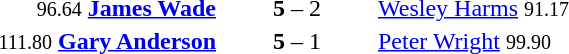<table style="text-align:center">
<tr>
<th width=223></th>
<th width=100></th>
<th width=223></th>
</tr>
<tr>
<td align=right><small><span>96.64</span></small> <strong><a href='#'>James Wade</a></strong> </td>
<td><strong>5</strong> – 2</td>
<td align=left> <a href='#'>Wesley Harms</a> <small><span>91.17</span></small></td>
</tr>
<tr>
<td align=right><small><span>111.80</span></small> <strong><a href='#'>Gary Anderson</a></strong> </td>
<td><strong>5</strong> – 1</td>
<td align=left> <a href='#'>Peter Wright</a> <small><span>99.90</span></small></td>
</tr>
</table>
